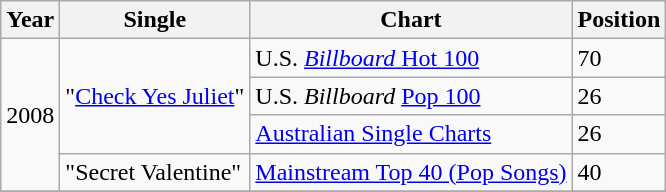<table class="wikitable">
<tr>
<th>Year</th>
<th>Single</th>
<th>Chart</th>
<th>Position</th>
</tr>
<tr>
<td rowspan="4">2008</td>
<td rowspan="3">"<a href='#'>Check Yes Juliet</a>"</td>
<td>U.S. <a href='#'><em>Billboard</em> Hot 100</a></td>
<td align="left">70</td>
</tr>
<tr>
<td>U.S. <em>Billboard</em> <a href='#'>Pop 100</a></td>
<td align="left">26</td>
</tr>
<tr>
<td><a href='#'>Australian Single Charts</a></td>
<td align="left">26</td>
</tr>
<tr>
<td rowspan="1">"Secret Valentine"</td>
<td><a href='#'>Mainstream Top 40 (Pop Songs)</a></td>
<td align="left">40</td>
</tr>
<tr>
</tr>
</table>
